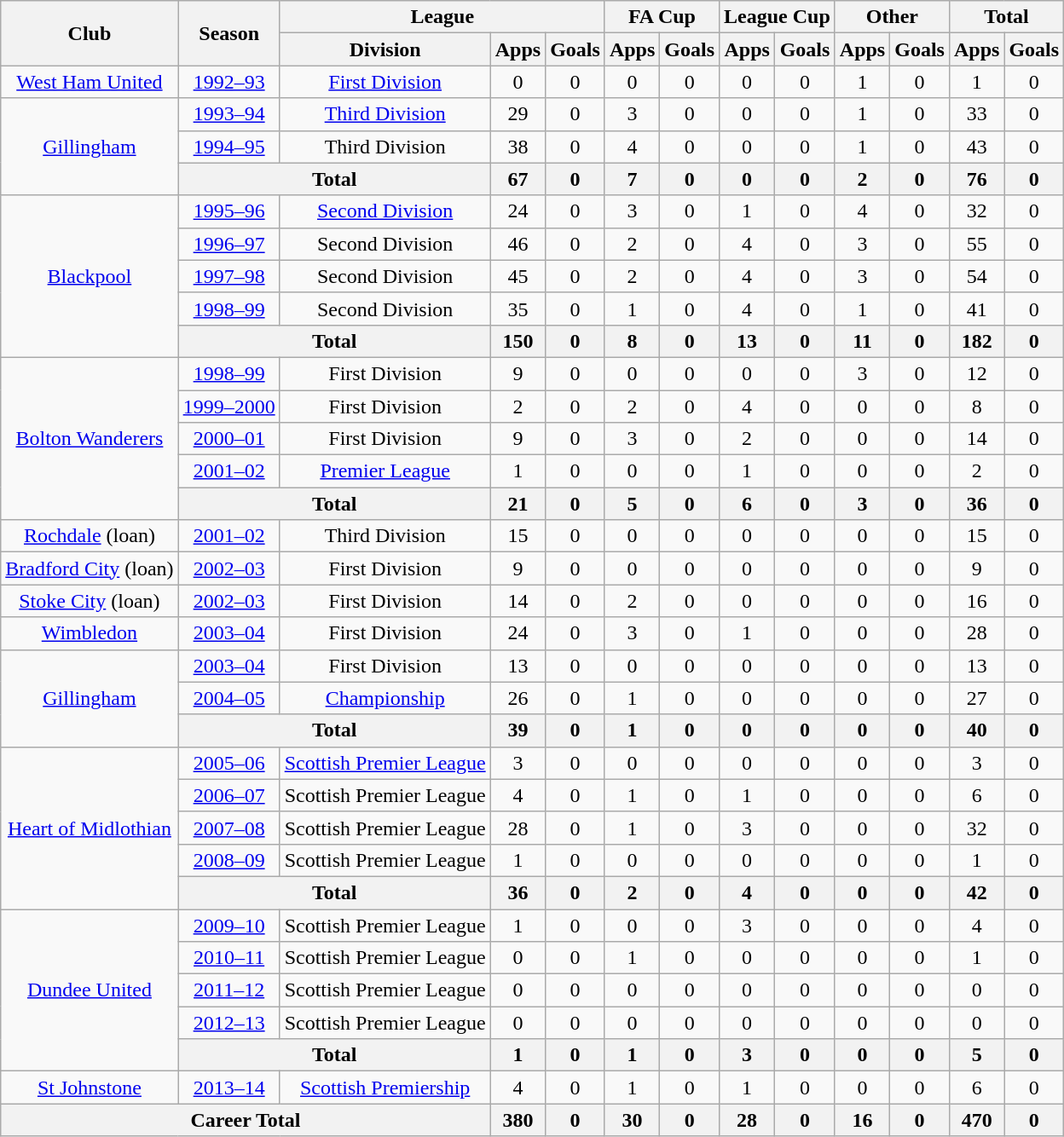<table class="wikitable" style="text-align: center;">
<tr>
<th rowspan="2">Club</th>
<th rowspan="2">Season</th>
<th colspan="3">League</th>
<th colspan="2">FA Cup</th>
<th colspan="2">League Cup</th>
<th colspan="2">Other</th>
<th colspan="2">Total</th>
</tr>
<tr>
<th>Division</th>
<th>Apps</th>
<th>Goals</th>
<th>Apps</th>
<th>Goals</th>
<th>Apps</th>
<th>Goals</th>
<th>Apps</th>
<th>Goals</th>
<th>Apps</th>
<th>Goals</th>
</tr>
<tr>
<td><a href='#'>West Ham United</a></td>
<td><a href='#'>1992–93</a></td>
<td><a href='#'>First Division</a></td>
<td>0</td>
<td>0</td>
<td>0</td>
<td>0</td>
<td>0</td>
<td>0</td>
<td>1</td>
<td>0</td>
<td>1</td>
<td>0</td>
</tr>
<tr>
<td rowspan=3><a href='#'>Gillingham</a></td>
<td><a href='#'>1993–94</a></td>
<td><a href='#'>Third Division</a></td>
<td>29</td>
<td>0</td>
<td>3</td>
<td>0</td>
<td>0</td>
<td>0</td>
<td>1</td>
<td>0</td>
<td>33</td>
<td>0</td>
</tr>
<tr>
<td><a href='#'>1994–95</a></td>
<td>Third Division</td>
<td>38</td>
<td>0</td>
<td>4</td>
<td>0</td>
<td>0</td>
<td>0</td>
<td>1</td>
<td>0</td>
<td>43</td>
<td>0</td>
</tr>
<tr>
<th colspan=2>Total</th>
<th>67</th>
<th>0</th>
<th>7</th>
<th>0</th>
<th>0</th>
<th>0</th>
<th>2</th>
<th>0</th>
<th>76</th>
<th>0</th>
</tr>
<tr>
<td rowspan=5><a href='#'>Blackpool</a></td>
<td><a href='#'>1995–96</a></td>
<td><a href='#'>Second Division</a></td>
<td>24</td>
<td>0</td>
<td>3</td>
<td>0</td>
<td>1</td>
<td>0</td>
<td>4</td>
<td>0</td>
<td>32</td>
<td>0</td>
</tr>
<tr>
<td><a href='#'>1996–97</a></td>
<td>Second Division</td>
<td>46</td>
<td>0</td>
<td>2</td>
<td>0</td>
<td>4</td>
<td>0</td>
<td>3</td>
<td>0</td>
<td>55</td>
<td>0</td>
</tr>
<tr>
<td><a href='#'>1997–98</a></td>
<td>Second Division</td>
<td>45</td>
<td>0</td>
<td>2</td>
<td>0</td>
<td>4</td>
<td>0</td>
<td>3</td>
<td>0</td>
<td>54</td>
<td>0</td>
</tr>
<tr>
<td><a href='#'>1998–99</a></td>
<td>Second Division</td>
<td>35</td>
<td>0</td>
<td>1</td>
<td>0</td>
<td>4</td>
<td>0</td>
<td>1</td>
<td>0</td>
<td>41</td>
<td>0</td>
</tr>
<tr>
<th colspan=2>Total</th>
<th>150</th>
<th>0</th>
<th>8</th>
<th>0</th>
<th>13</th>
<th>0</th>
<th>11</th>
<th>0</th>
<th>182</th>
<th>0</th>
</tr>
<tr>
<td rowspan=5><a href='#'>Bolton Wanderers</a></td>
<td><a href='#'>1998–99</a></td>
<td>First Division</td>
<td>9</td>
<td>0</td>
<td>0</td>
<td>0</td>
<td>0</td>
<td>0</td>
<td>3</td>
<td>0</td>
<td>12</td>
<td>0</td>
</tr>
<tr>
<td><a href='#'>1999–2000</a></td>
<td>First Division</td>
<td>2</td>
<td>0</td>
<td>2</td>
<td>0</td>
<td>4</td>
<td>0</td>
<td>0</td>
<td>0</td>
<td>8</td>
<td>0</td>
</tr>
<tr>
<td><a href='#'>2000–01</a></td>
<td>First Division</td>
<td>9</td>
<td>0</td>
<td>3</td>
<td>0</td>
<td>2</td>
<td>0</td>
<td>0</td>
<td>0</td>
<td>14</td>
<td>0</td>
</tr>
<tr>
<td><a href='#'>2001–02</a></td>
<td><a href='#'>Premier League</a></td>
<td>1</td>
<td>0</td>
<td>0</td>
<td>0</td>
<td>1</td>
<td>0</td>
<td>0</td>
<td>0</td>
<td>2</td>
<td>0</td>
</tr>
<tr>
<th colspan=2>Total</th>
<th>21</th>
<th>0</th>
<th>5</th>
<th>0</th>
<th>6</th>
<th>0</th>
<th>3</th>
<th>0</th>
<th>36</th>
<th>0</th>
</tr>
<tr>
<td><a href='#'>Rochdale</a> (loan)</td>
<td><a href='#'>2001–02</a></td>
<td>Third Division</td>
<td>15</td>
<td>0</td>
<td>0</td>
<td>0</td>
<td>0</td>
<td>0</td>
<td>0</td>
<td>0</td>
<td>15</td>
<td>0</td>
</tr>
<tr>
<td><a href='#'>Bradford City</a> (loan)</td>
<td><a href='#'>2002–03</a></td>
<td>First Division</td>
<td>9</td>
<td>0</td>
<td>0</td>
<td>0</td>
<td>0</td>
<td>0</td>
<td>0</td>
<td>0</td>
<td>9</td>
<td>0</td>
</tr>
<tr>
<td><a href='#'>Stoke City</a> (loan)</td>
<td><a href='#'>2002–03</a></td>
<td>First Division</td>
<td>14</td>
<td>0</td>
<td>2</td>
<td>0</td>
<td>0</td>
<td>0</td>
<td>0</td>
<td>0</td>
<td>16</td>
<td>0</td>
</tr>
<tr>
<td><a href='#'>Wimbledon</a></td>
<td><a href='#'>2003–04</a></td>
<td>First Division</td>
<td>24</td>
<td>0</td>
<td>3</td>
<td>0</td>
<td>1</td>
<td>0</td>
<td>0</td>
<td>0</td>
<td>28</td>
<td>0</td>
</tr>
<tr>
<td rowspan=3><a href='#'>Gillingham</a></td>
<td><a href='#'>2003–04</a></td>
<td>First Division</td>
<td>13</td>
<td>0</td>
<td>0</td>
<td>0</td>
<td>0</td>
<td>0</td>
<td>0</td>
<td>0</td>
<td>13</td>
<td>0</td>
</tr>
<tr>
<td><a href='#'>2004–05</a></td>
<td><a href='#'>Championship</a></td>
<td>26</td>
<td>0</td>
<td>1</td>
<td>0</td>
<td>0</td>
<td>0</td>
<td>0</td>
<td>0</td>
<td>27</td>
<td>0</td>
</tr>
<tr>
<th colspan=2>Total</th>
<th>39</th>
<th>0</th>
<th>1</th>
<th>0</th>
<th>0</th>
<th>0</th>
<th>0</th>
<th>0</th>
<th>40</th>
<th>0</th>
</tr>
<tr>
<td rowspan=5><a href='#'>Heart of Midlothian</a></td>
<td><a href='#'>2005–06</a></td>
<td><a href='#'>Scottish Premier League</a></td>
<td>3</td>
<td>0</td>
<td>0</td>
<td>0</td>
<td>0</td>
<td>0</td>
<td>0</td>
<td>0</td>
<td>3</td>
<td>0</td>
</tr>
<tr>
<td><a href='#'>2006–07</a></td>
<td>Scottish Premier League</td>
<td>4</td>
<td>0</td>
<td>1</td>
<td>0</td>
<td>1</td>
<td>0</td>
<td>0</td>
<td>0</td>
<td>6</td>
<td>0</td>
</tr>
<tr>
<td><a href='#'>2007–08</a></td>
<td>Scottish Premier League</td>
<td>28</td>
<td>0</td>
<td>1</td>
<td>0</td>
<td>3</td>
<td>0</td>
<td>0</td>
<td>0</td>
<td>32</td>
<td>0</td>
</tr>
<tr>
<td><a href='#'>2008–09</a></td>
<td>Scottish Premier League</td>
<td>1</td>
<td>0</td>
<td>0</td>
<td>0</td>
<td>0</td>
<td>0</td>
<td>0</td>
<td>0</td>
<td>1</td>
<td>0</td>
</tr>
<tr>
<th colspan=2>Total</th>
<th>36</th>
<th>0</th>
<th>2</th>
<th>0</th>
<th>4</th>
<th>0</th>
<th>0</th>
<th>0</th>
<th>42</th>
<th>0</th>
</tr>
<tr>
<td rowspan=5><a href='#'>Dundee United</a></td>
<td><a href='#'>2009–10</a></td>
<td>Scottish Premier League</td>
<td>1</td>
<td>0</td>
<td>0</td>
<td>0</td>
<td>3</td>
<td>0</td>
<td>0</td>
<td>0</td>
<td>4</td>
<td>0</td>
</tr>
<tr>
<td><a href='#'>2010–11</a></td>
<td>Scottish Premier League</td>
<td>0</td>
<td>0</td>
<td>1</td>
<td>0</td>
<td>0</td>
<td>0</td>
<td>0</td>
<td>0</td>
<td>1</td>
<td>0</td>
</tr>
<tr>
<td><a href='#'>2011–12</a></td>
<td>Scottish Premier League</td>
<td>0</td>
<td>0</td>
<td>0</td>
<td>0</td>
<td>0</td>
<td>0</td>
<td>0</td>
<td>0</td>
<td>0</td>
<td>0</td>
</tr>
<tr>
<td><a href='#'>2012–13</a></td>
<td>Scottish Premier League</td>
<td>0</td>
<td>0</td>
<td>0</td>
<td>0</td>
<td>0</td>
<td>0</td>
<td>0</td>
<td>0</td>
<td>0</td>
<td>0</td>
</tr>
<tr>
<th colspan=2>Total</th>
<th>1</th>
<th>0</th>
<th>1</th>
<th>0</th>
<th>3</th>
<th>0</th>
<th>0</th>
<th>0</th>
<th>5</th>
<th>0</th>
</tr>
<tr>
<td><a href='#'>St Johnstone</a></td>
<td><a href='#'>2013–14</a></td>
<td><a href='#'>Scottish Premiership</a></td>
<td>4</td>
<td>0</td>
<td>1</td>
<td>0</td>
<td>1</td>
<td>0</td>
<td>0</td>
<td>0</td>
<td>6</td>
<td>0</td>
</tr>
<tr>
<th colspan="3">Career Total</th>
<th>380</th>
<th>0</th>
<th>30</th>
<th>0</th>
<th>28</th>
<th>0</th>
<th>16</th>
<th>0</th>
<th>470</th>
<th>0</th>
</tr>
</table>
